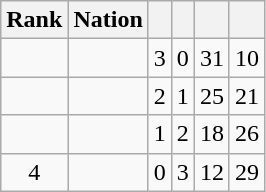<table class="wikitable sortable" style="text-align: center;">
<tr>
<th>Rank</th>
<th>Nation</th>
<th></th>
<th></th>
<th></th>
<th></th>
</tr>
<tr>
<td></td>
<td align=left></td>
<td>3</td>
<td>0</td>
<td>31</td>
<td>10</td>
</tr>
<tr>
<td></td>
<td align=left></td>
<td>2</td>
<td>1</td>
<td>25</td>
<td>21</td>
</tr>
<tr>
<td></td>
<td align=left></td>
<td>1</td>
<td>2</td>
<td>18</td>
<td>26</td>
</tr>
<tr>
<td>4</td>
<td align=left></td>
<td>0</td>
<td>3</td>
<td>12</td>
<td>29</td>
</tr>
</table>
